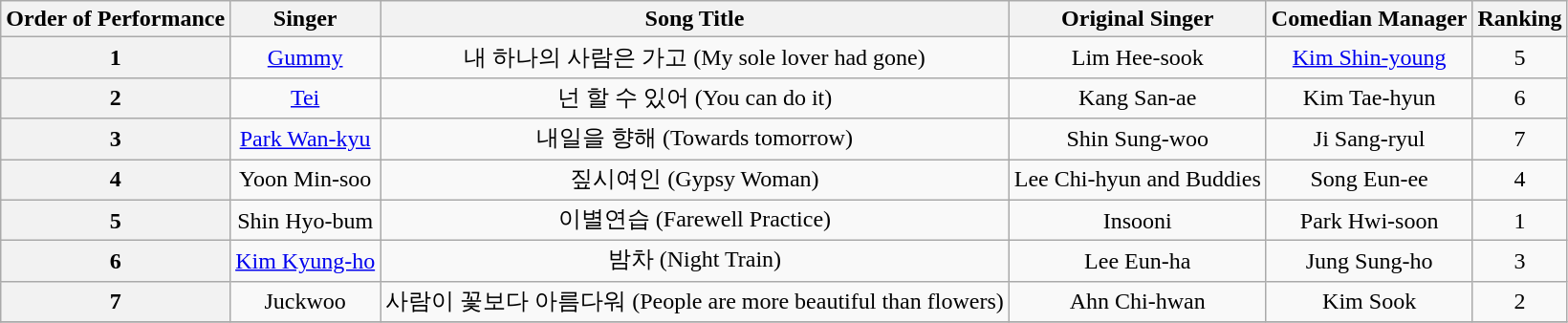<table class="wikitable">
<tr>
<th>Order of Performance</th>
<th>Singer</th>
<th>Song Title</th>
<th>Original Singer</th>
<th>Comedian Manager</th>
<th>Ranking</th>
</tr>
<tr align="center">
<th>1</th>
<td><a href='#'>Gummy</a></td>
<td>내 하나의 사람은 가고 (My sole lover had gone)</td>
<td>Lim Hee-sook</td>
<td><a href='#'>Kim Shin-young</a></td>
<td>5</td>
</tr>
<tr align="center">
<th>2</th>
<td><a href='#'>Tei</a></td>
<td>넌 할 수 있어 (You can do it)</td>
<td>Kang San-ae</td>
<td>Kim Tae-hyun</td>
<td>6</td>
</tr>
<tr align="center">
<th>3</th>
<td><a href='#'>Park Wan-kyu</a></td>
<td>내일을 향해 (Towards tomorrow)</td>
<td>Shin Sung-woo</td>
<td>Ji Sang-ryul</td>
<td>7</td>
</tr>
<tr align="center">
<th>4</th>
<td>Yoon Min-soo</td>
<td>짚시여인 (Gypsy Woman)</td>
<td>Lee Chi-hyun and Buddies</td>
<td>Song Eun-ee</td>
<td>4</td>
</tr>
<tr align="center">
<th>5</th>
<td>Shin Hyo-bum</td>
<td>이별연습 (Farewell Practice)</td>
<td>Insooni</td>
<td>Park Hwi-soon</td>
<td>1</td>
</tr>
<tr align="center">
<th>6</th>
<td><a href='#'>Kim Kyung-ho</a></td>
<td>밤차 (Night Train)</td>
<td>Lee Eun-ha</td>
<td>Jung Sung-ho</td>
<td>3</td>
</tr>
<tr align="center">
<th>7</th>
<td>Juckwoo</td>
<td>사람이 꽃보다 아름다워 (People are more beautiful than flowers)</td>
<td>Ahn Chi-hwan</td>
<td>Kim Sook</td>
<td>2</td>
</tr>
<tr>
</tr>
</table>
